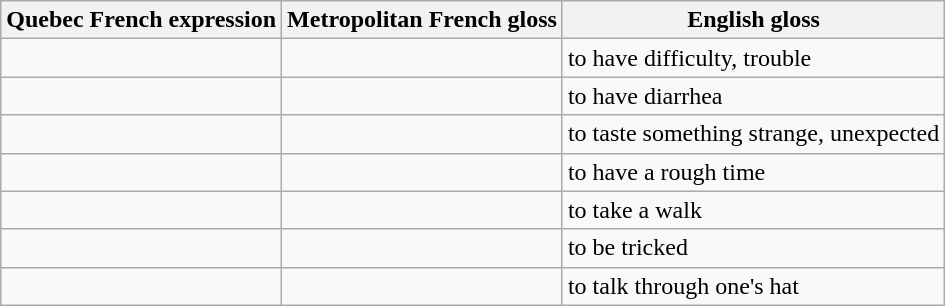<table class="wikitable">
<tr>
<th>Quebec French expression</th>
<th>Metropolitan French gloss</th>
<th>English gloss</th>
</tr>
<tr>
<td></td>
<td></td>
<td>to have difficulty, trouble</td>
</tr>
<tr>
<td></td>
<td></td>
<td>to have diarrhea</td>
</tr>
<tr>
<td></td>
<td></td>
<td>to taste something strange, unexpected</td>
</tr>
<tr>
<td></td>
<td></td>
<td>to have a rough time</td>
</tr>
<tr>
<td></td>
<td></td>
<td>to take a walk</td>
</tr>
<tr>
<td></td>
<td></td>
<td>to be tricked</td>
</tr>
<tr>
<td></td>
<td></td>
<td>to talk through one's hat</td>
</tr>
</table>
